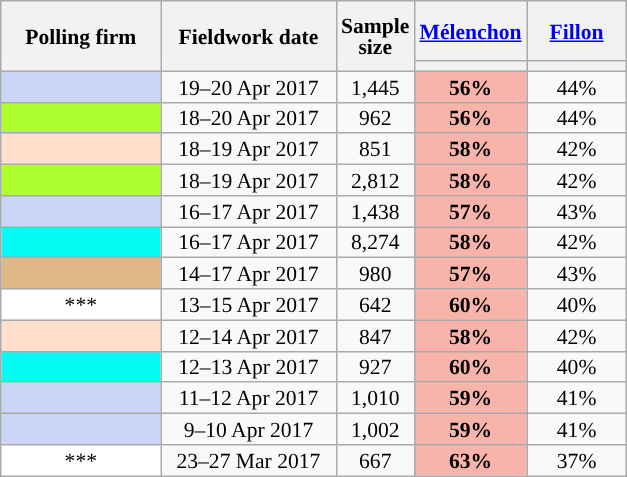<table class="wikitable sortable" style="text-align:center;font-size:90%;line-height:14px;">
<tr style="height:40px;">
<th style="width:100px;" rowspan="2">Polling firm</th>
<th style="width:110px;" rowspan="2">Fieldwork date</th>
<th style="width:35px;" rowspan="2">Sample<br>size</th>
<th class="unsortable" style="width:60px;"><a href='#'>Mélenchon</a><br></th>
<th class="unsortable" style="width:60px;"><a href='#'>Fillon</a><br></th>
</tr>
<tr>
<th style="background:"></th>
<th style="background:"></th>
</tr>
<tr>
<td style="background:#CAD5F7;"></td>
<td data-sort-value="2017-04-20">19–20 Apr 2017</td>
<td>1,445</td>
<td style="background:#F8B3AB;"><strong>56%</strong></td>
<td>44%</td>
</tr>
<tr>
<td style="background:GreenYellow;"></td>
<td data-sort-value="2017-04-20">18–20 Apr 2017</td>
<td>962</td>
<td style="background:#F8B3AB;"><strong>56%</strong></td>
<td>44%</td>
</tr>
<tr>
<td style="background:#FFDFCC;"> </td>
<td data-sort-value="2017-04-19">18–19 Apr 2017</td>
<td>851</td>
<td style="background:#F8B3AB;"><strong>58%</strong></td>
<td>42%</td>
</tr>
<tr>
<td style="background:GreenYellow;"></td>
<td data-sort-value="2017-04-19">18–19 Apr 2017</td>
<td>2,812</td>
<td style="background:#F8B3AB;"><strong>58%</strong></td>
<td>42%</td>
</tr>
<tr>
<td style="background:#CAD5F7;"></td>
<td data-sort-value="2017-04-17">16–17 Apr 2017</td>
<td>1,438</td>
<td style="background:#F8B3AB;"><strong>57%</strong></td>
<td>43%</td>
</tr>
<tr>
<td style="background:#04FBF4;"></td>
<td data-sort-value="2017-04-17">16–17 Apr 2017</td>
<td>8,274</td>
<td style="background:#F8B3AB;"><strong>58%</strong></td>
<td>42%</td>
</tr>
<tr>
<td style="background:burlywood;"> </td>
<td data-sort-value="2017-04-17">14–17 Apr 2017</td>
<td>980</td>
<td style="background:#F8B3AB;"><strong>57%</strong></td>
<td>43%</td>
</tr>
<tr>
<td style="background:#FFFFFF;">***</td>
<td data-sort-value="2017-04-15">13–15 Apr 2017</td>
<td>642</td>
<td style="background:#F8B3AB;"><strong>60%</strong></td>
<td>40%</td>
</tr>
<tr>
<td style="background:#FFDFCC;"></td>
<td data-sort-value="2017-04-14">12–14 Apr 2017</td>
<td>847</td>
<td style="background:#F8B3AB;"><strong>58%</strong></td>
<td>42%</td>
</tr>
<tr>
<td style="background:#04FBF4;"></td>
<td data-sort-value="2017-04-13">12–13 Apr 2017</td>
<td>927</td>
<td style="background:#F8B3AB;"><strong>60%</strong></td>
<td>40%</td>
</tr>
<tr>
<td style="background:#CAD5F7;"></td>
<td data-sort-value="2017-04-12">11–12 Apr 2017</td>
<td>1,010</td>
<td style="background:#F8B3AB;"><strong>59%</strong></td>
<td>41%</td>
</tr>
<tr>
<td style="background:#CAD5F7;"></td>
<td data-sort-value="2017-04-10">9–10 Apr 2017</td>
<td>1,002</td>
<td style="background:#F8B3AB;"><strong>59%</strong></td>
<td>41%</td>
</tr>
<tr>
<td style="background:#FFFFFF;">***</td>
<td data-sort-value="2017-03-27">23–27 Mar 2017</td>
<td>667</td>
<td style="background:#F8B3AB;"><strong>63%</strong></td>
<td>37%</td>
</tr>
</table>
